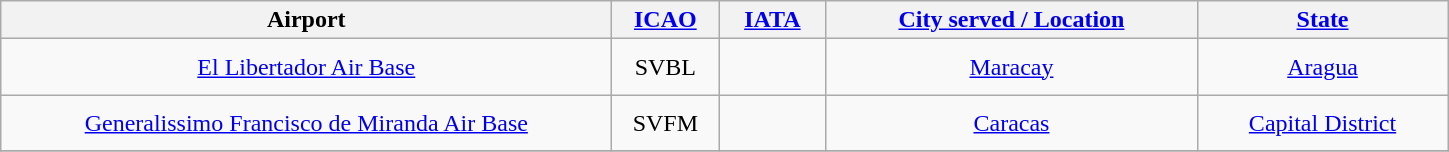<table class="wikitable sortable plainrowheaders" style="text-align:center;">
<tr>
<th scope="col" style="white-space:nowrap; width:25em;">Airport</th>
<th scope="col" style="width:4em;"><a href='#'>ICAO</a></th>
<th scope="col" style="width:4em;"><a href='#'>IATA</a></th>
<th scope="col" style="white-space:nowrap; width:15em;"><a href='#'>City served / Location</a></th>
<th scope="col" style="width:10em;"><a href='#'>State</a></th>
</tr>
<tr>
<td height="30"><a href='#'>El Libertador Air Base</a></td>
<td>SVBL</td>
<td></td>
<td><a href='#'>Maracay</a></td>
<td><a href='#'>Aragua</a></td>
</tr>
<tr>
<td height="30"><a href='#'>Generalissimo Francisco de Miranda Air Base</a></td>
<td>SVFM</td>
<td></td>
<td><a href='#'>Caracas</a></td>
<td><a href='#'>Capital District</a></td>
</tr>
<tr>
</tr>
</table>
